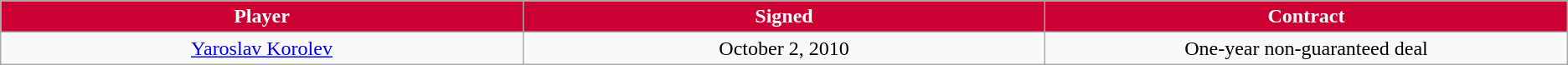<table class="wikitable sortable sortable">
<tr>
<th style="background:#CC0033; color:white" width="10%">Player</th>
<th style="background:#CC0033; color:white" width="10%">Signed</th>
<th style="background:#CC0033; color:white" width="10%">Contract</th>
</tr>
<tr style="text-align: center">
<td><a href='#'>Yaroslav Korolev</a></td>
<td>October 2, 2010</td>
<td>One-year non-guaranteed deal</td>
</tr>
</table>
